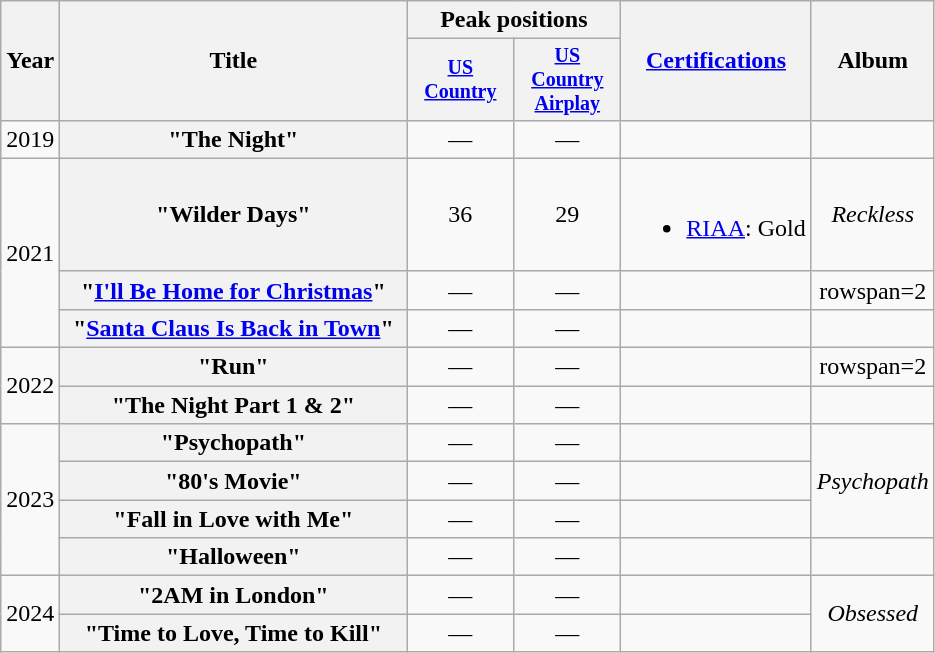<table class="wikitable plainrowheaders" style="text-align:center;">
<tr>
<th scope="col" rowspan="2">Year</th>
<th scope="col" rowspan="2" style="width:14em;">Title</th>
<th scope="col" colspan="2">Peak positions</th>
<th scope="col" rowspan="2"><a href='#'>Certifications</a></th>
<th scope="col" rowspan="2">Album</th>
</tr>
<tr style="font-size:smaller;">
<th scope="col" style="width:65px;"><a href='#'>US<br>Country</a><br></th>
<th scope="col" style="width:65px;"><a href='#'>US<br>Country<br>Airplay</a><br></th>
</tr>
<tr>
<td>2019</td>
<th scope="row">"The Night"</th>
<td>—</td>
<td>—</td>
<td></td>
<td></td>
</tr>
<tr>
<td rowspan=3>2021</td>
<th scope="row">"Wilder Days"</th>
<td>36</td>
<td>29</td>
<td><br><ul><li><a href='#'>RIAA</a>: Gold</li></ul></td>
<td><em>Reckless</em></td>
</tr>
<tr>
<th scope="row">"<a href='#'>I'll Be Home for Christmas</a>"</th>
<td>—</td>
<td>—</td>
<td></td>
<td>rowspan=2 </td>
</tr>
<tr>
<th scope="row">"<a href='#'>Santa Claus Is Back in Town</a>"</th>
<td>—</td>
<td>—</td>
<td></td>
</tr>
<tr>
<td rowspan=2>2022</td>
<th scope="row">"Run"</th>
<td>—</td>
<td>—</td>
<td></td>
<td>rowspan=2 </td>
</tr>
<tr>
<th scope="row">"The Night Part 1 & 2"</th>
<td>—</td>
<td>—</td>
<td></td>
</tr>
<tr>
<td rowspan=4>2023</td>
<th scope="row">"Psychopath"</th>
<td>—</td>
<td>—</td>
<td></td>
<td rowspan=3><em>Psychopath</em></td>
</tr>
<tr>
<th scope="row">"80's Movie"</th>
<td>—</td>
<td>—</td>
<td></td>
</tr>
<tr>
<th scope="row">"Fall in Love with Me"</th>
<td>—</td>
<td>—</td>
<td></td>
</tr>
<tr>
<th scope="row">"Halloween"</th>
<td>—</td>
<td>—</td>
<td></td>
<td></td>
</tr>
<tr>
<td rowspan=2>2024</td>
<th scope="row">"2AM in London"</th>
<td>—</td>
<td>—</td>
<td></td>
<td rowspan=2><em>Obsessed</em></td>
</tr>
<tr>
<th scope="row">"Time to Love, Time to Kill"</th>
<td>—</td>
<td>—</td>
<td></td>
</tr>
</table>
